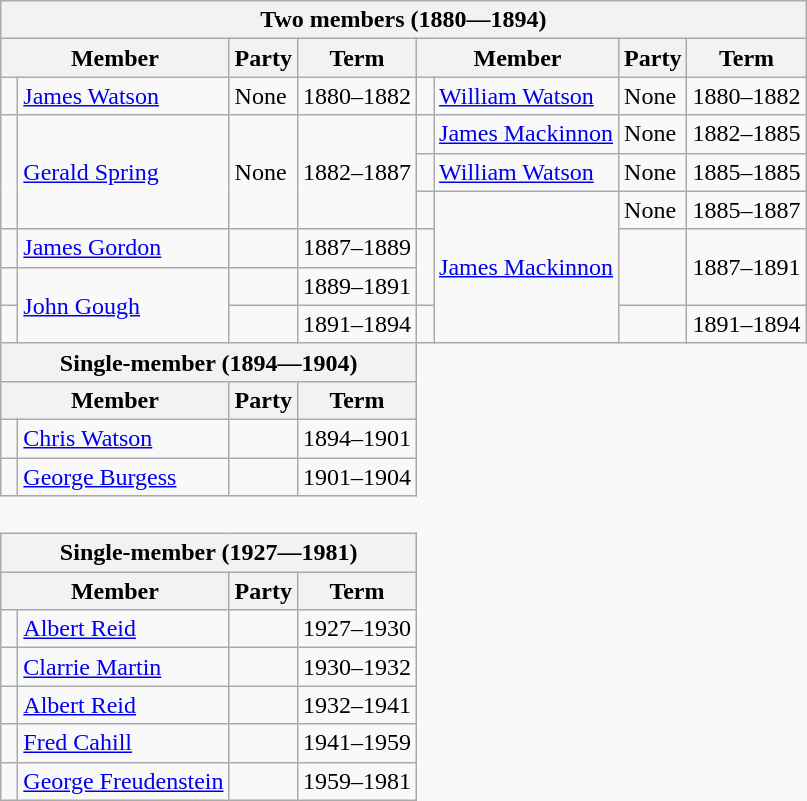<table class="wikitable" style='border-style: none none none none;'>
<tr>
<th colspan="8">Two members (1880—1894)</th>
</tr>
<tr>
<th colspan="2">Member</th>
<th>Party</th>
<th>Term</th>
<th colspan="2">Member</th>
<th>Party</th>
<th>Term</th>
</tr>
<tr style="background: #f9f9f9">
<td> </td>
<td><a href='#'>James Watson</a></td>
<td>None</td>
<td>1880–1882</td>
<td> </td>
<td><a href='#'>William Watson</a></td>
<td>None</td>
<td>1880–1882</td>
</tr>
<tr style="background: #f9f9f9">
<td rowspan="3" > </td>
<td rowspan="3"><a href='#'>Gerald Spring</a></td>
<td rowspan="3">None</td>
<td rowspan="3">1882–1887</td>
<td> </td>
<td><a href='#'>James Mackinnon</a></td>
<td>None</td>
<td>1882–1885</td>
</tr>
<tr style="background: #f9f9f9">
<td> </td>
<td><a href='#'>William Watson</a></td>
<td>None</td>
<td>1885–1885</td>
</tr>
<tr style="background: #f9f9f9">
<td> </td>
<td rowspan="4"><a href='#'>James Mackinnon</a></td>
<td>None</td>
<td>1885–1887</td>
</tr>
<tr style="background: #f9f9f9">
<td> </td>
<td><a href='#'>James Gordon</a></td>
<td></td>
<td>1887–1889</td>
<td rowspan="2" > </td>
<td rowspan="2"></td>
<td rowspan="2">1887–1891</td>
</tr>
<tr style="background: #f9f9f9">
<td> </td>
<td rowspan="2"><a href='#'>John Gough</a></td>
<td></td>
<td>1889–1891</td>
</tr>
<tr style="background: #f9f9f9">
<td> </td>
<td></td>
<td>1891–1894</td>
<td> </td>
<td></td>
<td>1891–1894</td>
</tr>
<tr>
<th colspan="4">Single-member (1894—1904)</th>
</tr>
<tr>
<th colspan="2">Member</th>
<th>Party</th>
<th>Term</th>
</tr>
<tr style="background: #f9f9f9">
<td> </td>
<td><a href='#'>Chris Watson</a></td>
<td></td>
<td>1894–1901</td>
</tr>
<tr style="background: #f9f9f9">
<td> </td>
<td><a href='#'>George Burgess</a></td>
<td></td>
<td>1901–1904</td>
</tr>
<tr>
<td colspan="4" style='border-style: none none none none;'> </td>
</tr>
<tr>
<th colspan="4">Single-member (1927—1981)</th>
</tr>
<tr>
<th colspan="2">Member</th>
<th>Party</th>
<th>Term</th>
</tr>
<tr style="background: #f9f9f9">
<td> </td>
<td><a href='#'>Albert Reid</a></td>
<td></td>
<td>1927–1930</td>
</tr>
<tr style="background: #f9f9f9">
<td> </td>
<td><a href='#'>Clarrie Martin</a></td>
<td></td>
<td>1930–1932</td>
</tr>
<tr style="background: #f9f9f9">
<td> </td>
<td><a href='#'>Albert Reid</a></td>
<td></td>
<td>1932–1941</td>
</tr>
<tr style="background: #f9f9f9">
<td> </td>
<td><a href='#'>Fred Cahill</a></td>
<td></td>
<td>1941–1959</td>
</tr>
<tr style="background: #f9f9f9">
<td> </td>
<td><a href='#'>George Freudenstein</a></td>
<td></td>
<td>1959–1981</td>
</tr>
</table>
